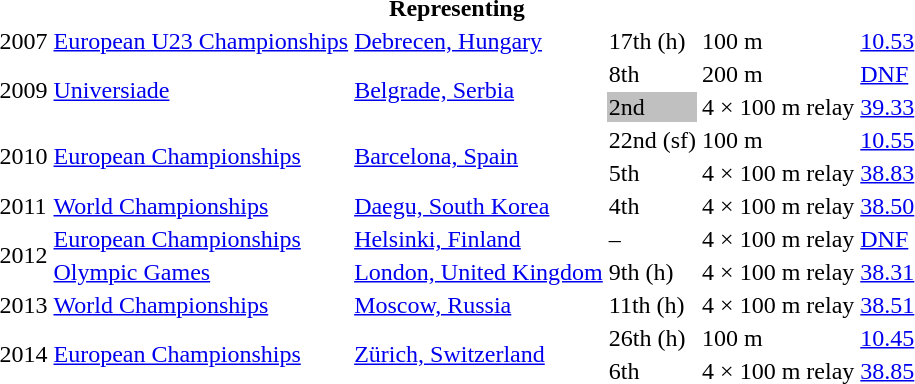<table>
<tr>
<th colspan="6">Representing </th>
</tr>
<tr>
<td>2007</td>
<td><a href='#'>European U23 Championships</a></td>
<td><a href='#'>Debrecen, Hungary</a></td>
<td>17th (h)</td>
<td>100 m</td>
<td><a href='#'>10.53</a></td>
</tr>
<tr>
<td rowspan=2>2009</td>
<td rowspan=2><a href='#'>Universiade</a></td>
<td rowspan=2><a href='#'>Belgrade, Serbia</a></td>
<td>8th</td>
<td>200 m</td>
<td><a href='#'>DNF</a></td>
</tr>
<tr>
<td bgcolor="silver">2nd</td>
<td>4 × 100 m relay</td>
<td><a href='#'>39.33</a></td>
</tr>
<tr>
<td rowspan=2>2010</td>
<td rowspan=2><a href='#'>European Championships</a></td>
<td rowspan=2><a href='#'>Barcelona, Spain</a></td>
<td>22nd (sf)</td>
<td>100 m</td>
<td><a href='#'>10.55</a></td>
</tr>
<tr>
<td>5th</td>
<td>4 × 100 m relay</td>
<td><a href='#'>38.83</a></td>
</tr>
<tr>
<td>2011</td>
<td><a href='#'>World Championships</a></td>
<td><a href='#'>Daegu, South Korea</a></td>
<td>4th</td>
<td>4 × 100 m relay</td>
<td><a href='#'>38.50</a></td>
</tr>
<tr>
<td rowspan=2>2012</td>
<td><a href='#'>European Championships</a></td>
<td><a href='#'>Helsinki, Finland</a></td>
<td>–</td>
<td>4 × 100 m relay</td>
<td><a href='#'>DNF</a></td>
</tr>
<tr>
<td><a href='#'>Olympic Games</a></td>
<td><a href='#'>London, United Kingdom</a></td>
<td>9th (h)</td>
<td>4 × 100 m relay</td>
<td><a href='#'>38.31</a></td>
</tr>
<tr>
<td>2013</td>
<td><a href='#'>World Championships</a></td>
<td><a href='#'>Moscow, Russia</a></td>
<td>11th (h)</td>
<td>4 × 100 m relay</td>
<td><a href='#'>38.51</a></td>
</tr>
<tr>
<td rowspan=2>2014</td>
<td rowspan=2><a href='#'>European Championships</a></td>
<td rowspan=2><a href='#'>Zürich, Switzerland</a></td>
<td>26th (h)</td>
<td>100 m</td>
<td><a href='#'>10.45</a></td>
</tr>
<tr>
<td>6th</td>
<td>4 × 100 m relay</td>
<td><a href='#'>38.85</a></td>
</tr>
</table>
